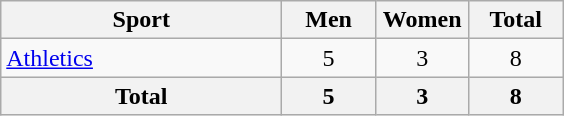<table class="wikitable sortable" style="text-align:center;">
<tr>
<th width=180>Sport</th>
<th width=55>Men</th>
<th width=55>Women</th>
<th width=55>Total</th>
</tr>
<tr>
<td align=left><a href='#'>Athletics</a></td>
<td>5</td>
<td>3</td>
<td>8</td>
</tr>
<tr>
<th>Total</th>
<th>5</th>
<th>3</th>
<th>8</th>
</tr>
</table>
